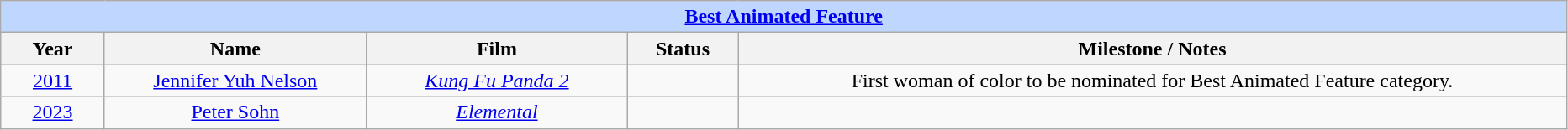<table class="wikitable" style="text-align: center">
<tr style="background:#bfd7ff;">
<td colspan="6" style="text-align: center;"><strong><a href='#'>Best Animated Feature</a></strong></td>
</tr>
<tr style="background:#ebf5ff;">
<th style="width:075px;">Year</th>
<th style="width:200px;">Name</th>
<th style="width:200px;">Film</th>
<th style="width:080px;">Status</th>
<th style="width:650px;">Milestone / Notes</th>
</tr>
<tr>
<td><a href='#'>2011</a><br></td>
<td><a href='#'>Jennifer Yuh Nelson</a></td>
<td><em><a href='#'>Kung Fu Panda 2</a></em></td>
<td></td>
<td>First woman of color to be nominated for Best Animated Feature category.</td>
</tr>
<tr>
<td><a href='#'>2023</a><br></td>
<td><a href='#'>Peter Sohn</a></td>
<td><a href='#'><em>Elemental</em></a></td>
<td></td>
<td></td>
</tr>
</table>
